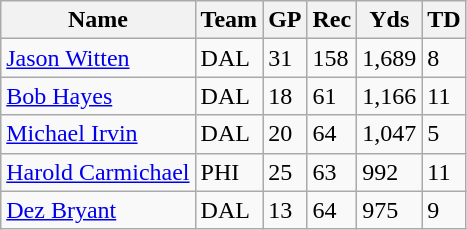<table class="wikitable sortable">
<tr>
<th>Name</th>
<th>Team</th>
<th>GP</th>
<th>Rec</th>
<th>Yds</th>
<th>TD</th>
</tr>
<tr>
<td><a href='#'>Jason Witten</a></td>
<td>DAL</td>
<td>31</td>
<td>158</td>
<td>1,689</td>
<td>8</td>
</tr>
<tr>
<td><a href='#'>Bob Hayes</a></td>
<td>DAL</td>
<td>18</td>
<td>61</td>
<td>1,166</td>
<td>11</td>
</tr>
<tr>
<td><a href='#'>Michael Irvin</a></td>
<td>DAL</td>
<td>20</td>
<td>64</td>
<td>1,047</td>
<td>5</td>
</tr>
<tr>
<td><a href='#'>Harold Carmichael</a></td>
<td>PHI</td>
<td>25</td>
<td>63</td>
<td>992</td>
<td>11</td>
</tr>
<tr>
<td><a href='#'>Dez Bryant</a></td>
<td>DAL</td>
<td>13</td>
<td>64</td>
<td>975</td>
<td>9</td>
</tr>
</table>
